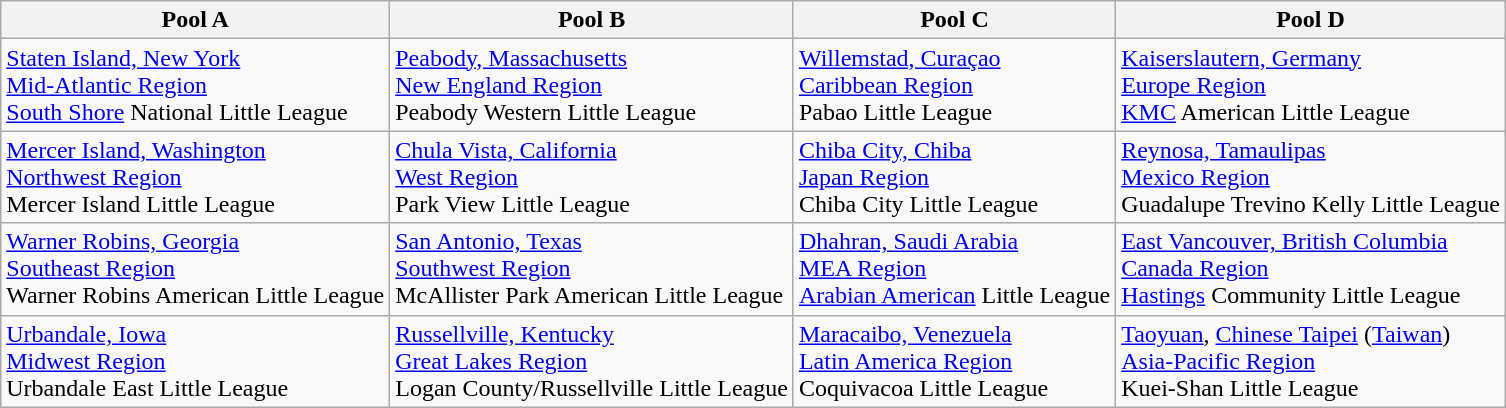<table class="wikitable">
<tr>
<th>Pool A</th>
<th>Pool B</th>
<th>Pool C</th>
<th>Pool D</th>
</tr>
<tr>
<td> <a href='#'>Staten Island, New York</a><br><a href='#'>Mid-Atlantic Region</a><br> <a href='#'>South Shore</a> National Little League</td>
<td> <a href='#'>Peabody, Massachusetts</a><br><a href='#'>New England Region</a><br> Peabody Western Little League</td>
<td> <a href='#'>Willemstad, Curaçao</a> <br><a href='#'>Caribbean Region</a><br> Pabao Little League</td>
<td> <a href='#'>Kaiserslautern, Germany</a><br><a href='#'>Europe Region</a><br> <a href='#'>KMC</a> American Little League</td>
</tr>
<tr>
<td> <a href='#'>Mercer Island, Washington</a><br><a href='#'>Northwest Region</a><br> Mercer Island Little League</td>
<td> <a href='#'>Chula Vista, California</a><br><a href='#'>West Region</a><br>Park View Little League</td>
<td> <a href='#'>Chiba City, Chiba</a> <br> <a href='#'>Japan Region</a><br> Chiba City Little League</td>
<td> <a href='#'>Reynosa, Tamaulipas</a> <br> <a href='#'>Mexico Region</a><br> Guadalupe Trevino Kelly Little League</td>
</tr>
<tr>
<td> <a href='#'>Warner Robins, Georgia</a><br><a href='#'>Southeast Region</a><br> Warner Robins American Little League</td>
<td> <a href='#'>San Antonio, Texas</a><br><a href='#'>Southwest Region</a><br> McAllister Park American Little League</td>
<td> <a href='#'>Dhahran, Saudi Arabia</a> <br><a href='#'>MEA Region</a><br> <a href='#'>Arabian American</a> Little League</td>
<td> <a href='#'>East Vancouver, British Columbia</a><br> <a href='#'>Canada Region</a><br><a href='#'>Hastings</a> Community Little League</td>
</tr>
<tr>
<td> <a href='#'>Urbandale, Iowa</a><br><a href='#'>Midwest Region</a><br> Urbandale East Little League</td>
<td> <a href='#'>Russellville, Kentucky</a><br><a href='#'>Great Lakes Region</a><br> Logan County/Russellville Little League</td>
<td> <a href='#'>Maracaibo, Venezuela</a> <br><a href='#'>Latin America Region</a><br> Coquivacoa Little League</td>
<td> <a href='#'>Taoyuan</a>, <a href='#'>Chinese Taipei</a> (<a href='#'>Taiwan</a>)<br><a href='#'>Asia-Pacific Region</a><br> Kuei-Shan Little League</td>
</tr>
</table>
